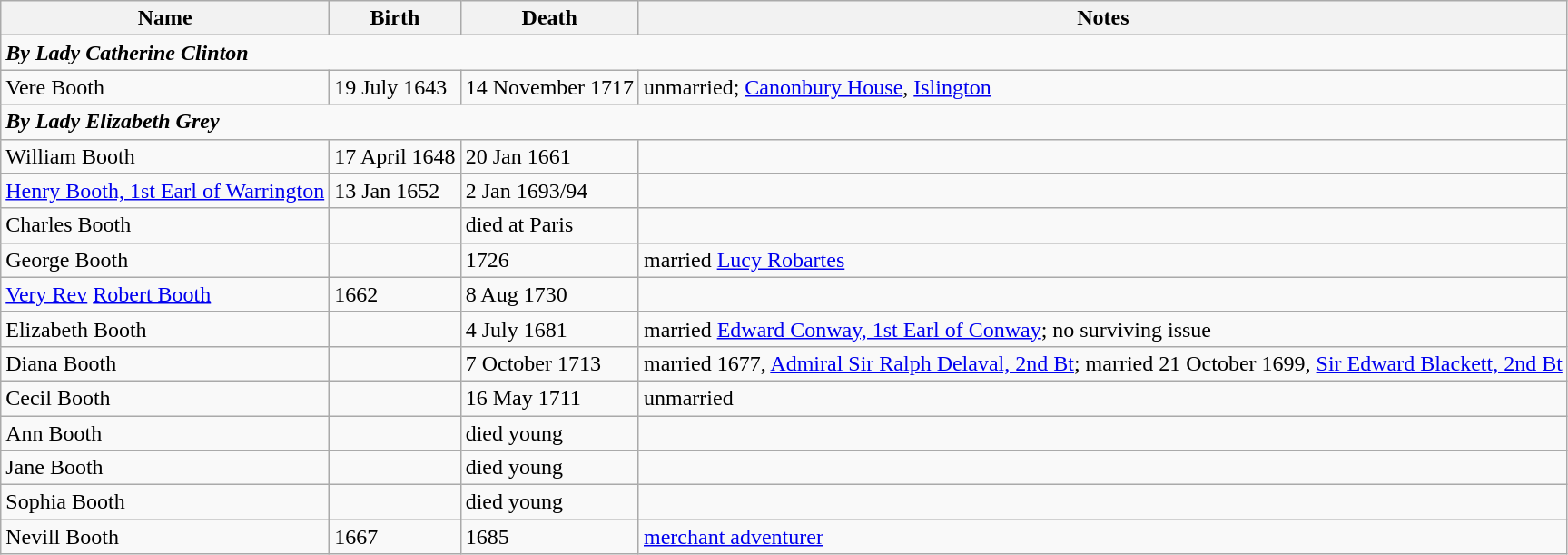<table class="wikitable">
<tr>
<th>Name</th>
<th>Birth</th>
<th>Death</th>
<th>Notes</th>
</tr>
<tr>
<td colspan=4><strong><em>By Lady Catherine Clinton</em></strong></td>
</tr>
<tr>
<td>Vere Booth</td>
<td>19 July 1643</td>
<td>14 November 1717</td>
<td>unmarried; <a href='#'>Canonbury House</a>, <a href='#'>Islington</a> </td>
</tr>
<tr>
<td colspan=4><strong><em>By Lady Elizabeth Grey</em></strong></td>
</tr>
<tr>
<td>William Booth</td>
<td>17 April 1648</td>
<td>20 Jan 1661</td>
<td> </td>
</tr>
<tr>
<td><a href='#'>Henry Booth, 1st Earl of Warrington</a></td>
<td>13 Jan 1652</td>
<td>2 Jan 1693/94</td>
<td> </td>
</tr>
<tr>
<td>Charles Booth</td>
<td></td>
<td>died at Paris</td>
<td> </td>
</tr>
<tr>
<td>George Booth</td>
<td></td>
<td>1726</td>
<td>married <a href='#'>Lucy Robartes</a></td>
</tr>
<tr>
<td><a href='#'>Very Rev</a> <a href='#'>Robert Booth</a></td>
<td>1662</td>
<td>8 Aug 1730</td>
<td> </td>
</tr>
<tr>
<td>Elizabeth Booth</td>
<td></td>
<td>4 July 1681</td>
<td>married <a href='#'>Edward Conway, 1st Earl of Conway</a>; no surviving issue</td>
</tr>
<tr>
<td>Diana Booth</td>
<td></td>
<td>7 October 1713</td>
<td>married 1677, <a href='#'>Admiral Sir Ralph Delaval, 2nd Bt</a>; married 21 October 1699, <a href='#'>Sir Edward Blackett, 2nd Bt</a></td>
</tr>
<tr>
<td>Cecil Booth</td>
<td></td>
<td>16 May 1711</td>
<td>unmarried</td>
</tr>
<tr>
<td>Ann Booth</td>
<td></td>
<td>died young</td>
<td> </td>
</tr>
<tr>
<td>Jane Booth</td>
<td></td>
<td>died young</td>
<td> </td>
</tr>
<tr>
<td>Sophia Booth</td>
<td></td>
<td>died young</td>
<td> </td>
</tr>
<tr>
<td>Nevill Booth</td>
<td>1667</td>
<td>1685</td>
<td><a href='#'>merchant adventurer</a></td>
</tr>
</table>
